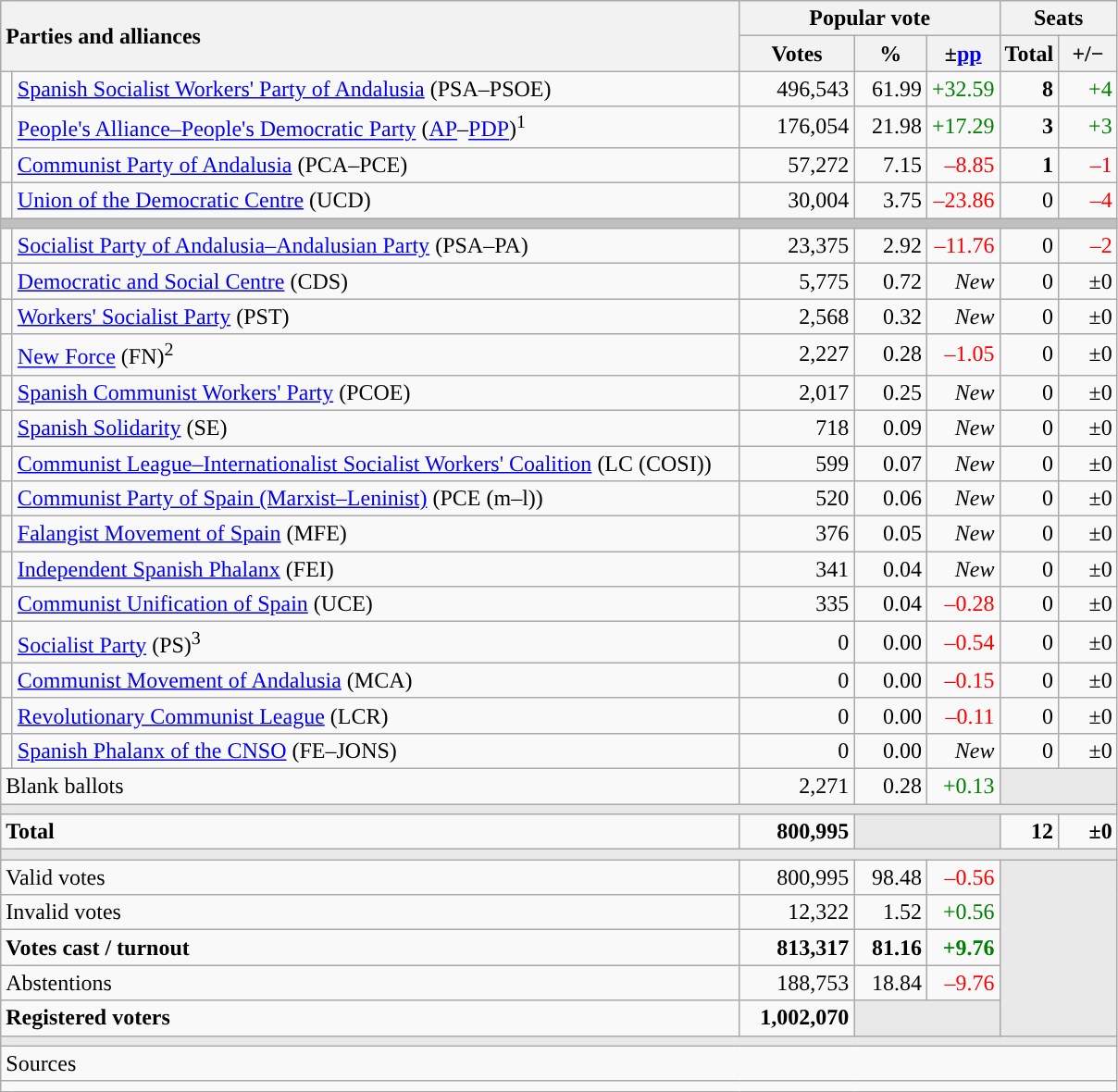<table class="wikitable" style="text-align:right;">
<tr>
<th style="text-align:left;" rowspan="2" colspan="2" width="525">Parties and alliances</th>
<th colspan="3">Popular vote</th>
<th colspan="2">Seats</th>
</tr>
<tr>
<th width="75">Votes</th>
<th width="45">%</th>
<th width="45">±<a href='#'>pp</a></th>
<th width="35">Total</th>
<th width="35">+/−</th>
</tr>
<tr>
<td width="1" style="color:inherit;background:"></td>
<td align="left"><a href='#'>Spanish Socialist Workers' Party of Andalusia</a> (PSA–PSOE)</td>
<td>496,543</td>
<td>61.99</td>
<td style="color:green;">+32.59</td>
<td><strong>8</strong></td>
<td style="color:green;">+4</td>
</tr>
<tr>
<td style="color:inherit;background:"></td>
<td align="left"><a href='#'>People's Alliance–People's Democratic Party</a> (<a href='#'>AP</a>–<a href='#'>PDP</a>)<sup>1</sup></td>
<td>176,054</td>
<td>21.98</td>
<td style="color:green;">+17.29</td>
<td><strong>3</strong></td>
<td style="color:green;">+3</td>
</tr>
<tr>
<td style="color:inherit;background:"></td>
<td align="left"><a href='#'>Communist Party of Andalusia</a> (PCA–PCE)</td>
<td>57,272</td>
<td>7.15</td>
<td style="color:red;">–8.85</td>
<td><strong>1</strong></td>
<td style="color:red;">–1</td>
</tr>
<tr>
<td style="color:inherit;background:"></td>
<td align="left"><a href='#'>Union of the Democratic Centre</a> (UCD)</td>
<td>30,004</td>
<td>3.75</td>
<td style="color:red;">–23.86</td>
<td>0</td>
<td style="color:red;">–4</td>
</tr>
<tr>
<td colspan="7" bgcolor="#C0C0C0"></td>
</tr>
<tr>
<td style="color:inherit;background:"></td>
<td align="left"><a href='#'>Socialist Party of Andalusia–Andalusian Party</a> (PSA–PA)</td>
<td>23,375</td>
<td>2.92</td>
<td style="color:red;">–11.76</td>
<td>0</td>
<td style="color:red;">–2</td>
</tr>
<tr>
<td style="color:inherit;background:"></td>
<td align="left"><a href='#'>Democratic and Social Centre</a> (CDS)</td>
<td>5,775</td>
<td>0.72</td>
<td><em>New</em></td>
<td>0</td>
<td>±0</td>
</tr>
<tr>
<td style="color:inherit;background:"></td>
<td align="left"><a href='#'>Workers' Socialist Party</a> (PST)</td>
<td>2,568</td>
<td>0.32</td>
<td><em>New</em></td>
<td>0</td>
<td>±0</td>
</tr>
<tr>
<td style="color:inherit;background:"></td>
<td align="left"><a href='#'>New Force</a> (FN)<sup>2</sup></td>
<td>2,227</td>
<td>0.28</td>
<td style="color:red;">–1.05</td>
<td>0</td>
<td>±0</td>
</tr>
<tr>
<td style="color:inherit;background:"></td>
<td align="left"><a href='#'>Spanish Communist Workers' Party</a> (PCOE)</td>
<td>2,017</td>
<td>0.25</td>
<td><em>New</em></td>
<td>0</td>
<td>±0</td>
</tr>
<tr>
<td style="color:inherit;background:"></td>
<td align="left"><a href='#'>Spanish Solidarity</a> (SE)</td>
<td>718</td>
<td>0.09</td>
<td><em>New</em></td>
<td>0</td>
<td>±0</td>
</tr>
<tr>
<td style="color:inherit;background:"></td>
<td align="left"><a href='#'>Communist League–Internationalist Socialist Workers' Coalition</a> (LC (COSI))</td>
<td>599</td>
<td>0.07</td>
<td><em>New</em></td>
<td>0</td>
<td>±0</td>
</tr>
<tr>
<td style="color:inherit;background:"></td>
<td align="left"><a href='#'>Communist Party of Spain (Marxist–Leninist)</a> (PCE (m–l))</td>
<td>520</td>
<td>0.06</td>
<td><em>New</em></td>
<td>0</td>
<td>±0</td>
</tr>
<tr>
<td style="color:inherit;background:"></td>
<td align="left"><a href='#'>Falangist Movement of Spain</a> (MFE)</td>
<td>376</td>
<td>0.05</td>
<td><em>New</em></td>
<td>0</td>
<td>±0</td>
</tr>
<tr>
<td style="color:inherit;background:"></td>
<td align="left"><a href='#'>Independent Spanish Phalanx</a> (FEI)</td>
<td>341</td>
<td>0.04</td>
<td><em>New</em></td>
<td>0</td>
<td>±0</td>
</tr>
<tr>
<td style="color:inherit;background:"></td>
<td align="left"><a href='#'>Communist Unification of Spain</a> (UCE)</td>
<td>335</td>
<td>0.04</td>
<td style="color:red;">–0.28</td>
<td>0</td>
<td>±0</td>
</tr>
<tr>
<td style="color:inherit;background:"></td>
<td align="left"><a href='#'>Socialist Party</a> (PS)<sup>3</sup></td>
<td>0</td>
<td>0.00</td>
<td style="color:red;">–0.54</td>
<td>0</td>
<td>±0</td>
</tr>
<tr>
<td style="color:inherit;background:"></td>
<td align="left"><a href='#'>Communist Movement of Andalusia</a> (MCA)</td>
<td>0</td>
<td>0.00</td>
<td style="color:red;">–0.15</td>
<td>0</td>
<td>±0</td>
</tr>
<tr>
<td style="color:inherit;background:"></td>
<td align="left"><a href='#'>Revolutionary Communist League</a> (LCR)</td>
<td>0</td>
<td>0.00</td>
<td style="color:red;">–0.11</td>
<td>0</td>
<td>±0</td>
</tr>
<tr>
<td style="color:inherit;background:"></td>
<td align="left"><a href='#'>Spanish Phalanx of the CNSO</a> (FE–JONS)</td>
<td>0</td>
<td>0.00</td>
<td><em>New</em></td>
<td>0</td>
<td>±0</td>
</tr>
<tr>
<td align="left" colspan="2">Blank ballots</td>
<td>2,271</td>
<td>0.28</td>
<td style="color:green;">+0.13</td>
<td bgcolor="#E9E9E9" colspan="2"></td>
</tr>
<tr>
<td colspan="7" bgcolor="#E9E9E9"></td>
</tr>
<tr style="font-weight:bold;">
<td align="left" colspan="2">Total</td>
<td>800,995</td>
<td bgcolor="#E9E9E9" colspan="2"></td>
<td>12</td>
<td>±0</td>
</tr>
<tr>
<td colspan="7" bgcolor="#E9E9E9"></td>
</tr>
<tr>
<td align="left" colspan="2">Valid votes</td>
<td>800,995</td>
<td>98.48</td>
<td style="color:red;">–0.56</td>
<td bgcolor="#E9E9E9" colspan="2" rowspan="5"></td>
</tr>
<tr>
<td align="left" colspan="2">Invalid votes</td>
<td>12,322</td>
<td>1.52</td>
<td style="color:green;">+0.56</td>
</tr>
<tr style="font-weight:bold;">
<td align="left" colspan="2">Votes cast / turnout</td>
<td>813,317</td>
<td>81.16</td>
<td style="color:green;">+9.76</td>
</tr>
<tr>
<td align="left" colspan="2">Abstentions</td>
<td>188,753</td>
<td>18.84</td>
<td style="color:red;">–9.76</td>
</tr>
<tr style="font-weight:bold;">
<td align="left" colspan="2">Registered voters</td>
<td>1,002,070</td>
<td bgcolor="#E9E9E9" colspan="2"></td>
</tr>
<tr>
<td colspan="7" bgcolor="#E9E9E9"></td>
</tr>
<tr>
<td align="left" colspan="7">Sources</td>
</tr>
<tr>
<td colspan="7" style="text-align:left; max-width:790px;"></td>
</tr>
</table>
